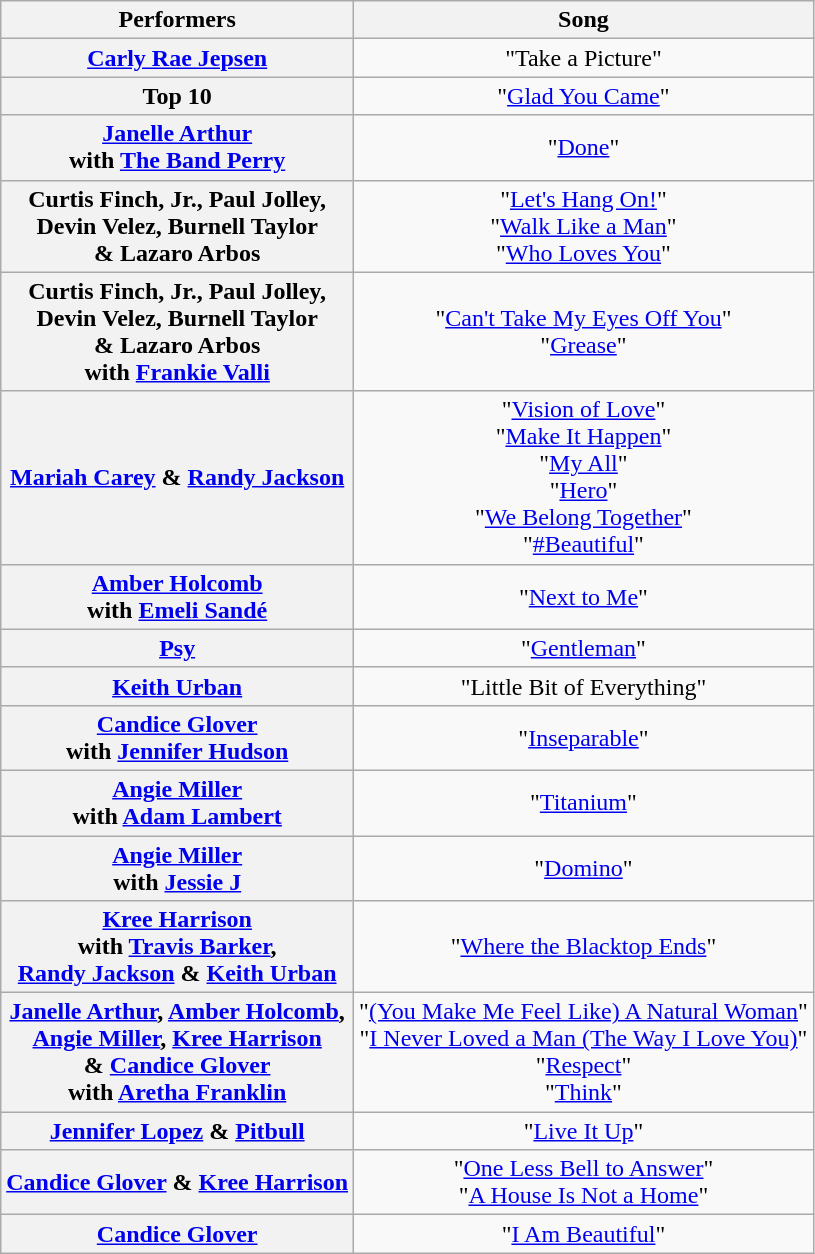<table class="wikitable unsortable" style="text-align:center;">
<tr>
<th scope="col">Performers</th>
<th scope="col">Song</th>
</tr>
<tr>
<th scope="row"><a href='#'>Carly Rae Jepsen</a></th>
<td>"Take a Picture"</td>
</tr>
<tr>
<th scope="row">Top 10</th>
<td>"<a href='#'>Glad You Came</a>"</td>
</tr>
<tr>
<th scope="row"><a href='#'>Janelle Arthur</a><br>with <a href='#'>The Band Perry</a></th>
<td>"<a href='#'>Done</a>"</td>
</tr>
<tr>
<th scope="row">Curtis Finch, Jr., Paul Jolley,<br>Devin Velez, Burnell Taylor<br>& Lazaro Arbos</th>
<td>"<a href='#'>Let's Hang On!</a>"<br>"<a href='#'>Walk Like a Man</a>"<br>"<a href='#'>Who Loves You</a>"</td>
</tr>
<tr>
<th scope="row">Curtis Finch, Jr., Paul Jolley,<br>Devin Velez, Burnell Taylor<br>& Lazaro Arbos<br>with <a href='#'>Frankie Valli</a></th>
<td>"<a href='#'>Can't Take My Eyes Off You</a>"<br>"<a href='#'>Grease</a>"</td>
</tr>
<tr>
<th scope="row"><a href='#'>Mariah Carey</a> & <a href='#'>Randy Jackson</a></th>
<td>"<a href='#'>Vision of Love</a>"<br>"<a href='#'>Make It Happen</a>"<br>"<a href='#'>My All</a>"<br>"<a href='#'>Hero</a>"<br>"<a href='#'>We Belong Together</a>"<br>"<a href='#'>#Beautiful</a>"</td>
</tr>
<tr>
<th scope="row"><a href='#'>Amber Holcomb</a><br>with <a href='#'>Emeli Sandé</a></th>
<td>"<a href='#'>Next to Me</a>"</td>
</tr>
<tr>
<th scope="row"><a href='#'>Psy</a></th>
<td>"<a href='#'>Gentleman</a>"</td>
</tr>
<tr>
<th scope="row"><a href='#'>Keith Urban</a></th>
<td>"Little Bit of Everything"</td>
</tr>
<tr>
<th scope="row"><a href='#'>Candice Glover</a><br>with <a href='#'>Jennifer Hudson</a></th>
<td>"<a href='#'>Inseparable</a>"</td>
</tr>
<tr>
<th scope="row"><a href='#'>Angie Miller</a><br>with <a href='#'>Adam Lambert</a></th>
<td>"<a href='#'>Titanium</a>"</td>
</tr>
<tr>
<th scope="row"><a href='#'>Angie Miller</a><br>with <a href='#'>Jessie J</a></th>
<td>"<a href='#'>Domino</a>"</td>
</tr>
<tr>
<th scope="row"><a href='#'>Kree Harrison</a><br>with <a href='#'>Travis Barker</a>,<br><a href='#'>Randy Jackson</a> & <a href='#'>Keith Urban</a></th>
<td>"<a href='#'>Where the Blacktop Ends</a>"</td>
</tr>
<tr>
<th scope="row"><a href='#'>Janelle Arthur</a>, <a href='#'>Amber Holcomb</a>,<br><a href='#'>Angie Miller</a>, <a href='#'>Kree Harrison</a><br>& <a href='#'>Candice Glover</a><br>with <a href='#'>Aretha Franklin</a></th>
<td>"<a href='#'>(You Make Me Feel Like) A Natural Woman</a>"<br>"<a href='#'>I Never Loved a Man (The Way I Love You)</a>"<br>"<a href='#'>Respect</a>"<br>"<a href='#'>Think</a>"</td>
</tr>
<tr>
<th scope="row"><a href='#'>Jennifer Lopez</a> & <a href='#'>Pitbull</a></th>
<td>"<a href='#'>Live It Up</a>"</td>
</tr>
<tr>
<th scope="row"><a href='#'>Candice Glover</a> & <a href='#'>Kree Harrison</a></th>
<td>"<a href='#'>One Less Bell to Answer</a>"<br>"<a href='#'>A House Is Not a Home</a>"</td>
</tr>
<tr>
<th scope="row"><a href='#'>Candice Glover</a></th>
<td>"<a href='#'>I Am Beautiful</a>"</td>
</tr>
</table>
